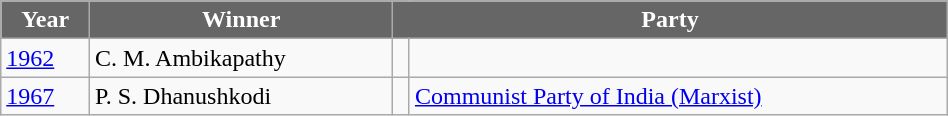<table class="wikitable" width="50%">
<tr>
<th style="background-color:#666666; color:white">Year</th>
<th style="background-color:#666666; color:white">Winner</th>
<th style="background-color:#666666; color:white" colspan="2">Party</th>
</tr>
<tr>
<td><a href='#'>1962</a></td>
<td>C. M. Ambikapathy</td>
<td></td>
</tr>
<tr>
<td><a href='#'>1967</a></td>
<td>P. S. Dhanushkodi</td>
<td></td>
<td><a href='#'>Communist Party of India (Marxist)</a></td>
</tr>
</table>
